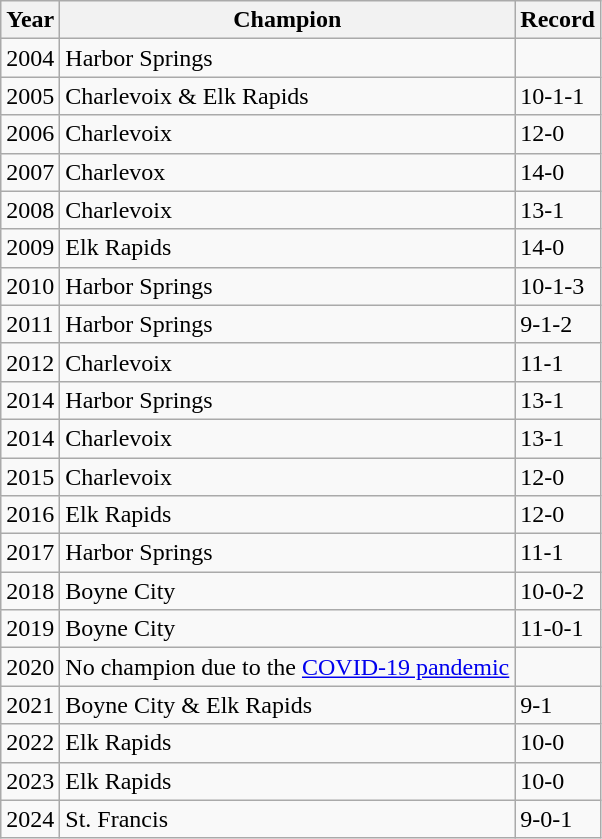<table class=wikitable>
<tr>
<th>Year</th>
<th>Champion</th>
<th>Record</th>
</tr>
<tr>
<td>2004</td>
<td>Harbor Springs</td>
</tr>
<tr>
<td>2005</td>
<td>Charlevoix & Elk Rapids</td>
<td>10-1-1</td>
</tr>
<tr>
<td>2006</td>
<td>Charlevoix</td>
<td>12-0</td>
</tr>
<tr>
<td>2007</td>
<td>Charlevox</td>
<td>14-0</td>
</tr>
<tr>
<td>2008</td>
<td>Charlevoix</td>
<td>13-1</td>
</tr>
<tr>
<td>2009</td>
<td>Elk Rapids</td>
<td>14-0</td>
</tr>
<tr>
<td>2010</td>
<td>Harbor Springs</td>
<td>10-1-3</td>
</tr>
<tr>
<td>2011</td>
<td>Harbor Springs</td>
<td>9-1-2</td>
</tr>
<tr>
<td>2012</td>
<td>Charlevoix</td>
<td>11-1</td>
</tr>
<tr>
<td>2014</td>
<td>Harbor Springs</td>
<td>13-1</td>
</tr>
<tr>
<td>2014</td>
<td>Charlevoix</td>
<td>13-1</td>
</tr>
<tr>
<td>2015</td>
<td>Charlevoix</td>
<td>12-0</td>
</tr>
<tr>
<td>2016</td>
<td>Elk Rapids</td>
<td>12-0</td>
</tr>
<tr>
<td>2017</td>
<td>Harbor Springs</td>
<td>11-1</td>
</tr>
<tr>
<td>2018</td>
<td>Boyne City</td>
<td>10-0-2</td>
</tr>
<tr>
<td>2019</td>
<td>Boyne City</td>
<td>11-0-1</td>
</tr>
<tr>
<td>2020</td>
<td>No champion due to the <a href='#'>COVID-19 pandemic</a></td>
<td></td>
</tr>
<tr>
<td>2021</td>
<td>Boyne City & Elk Rapids</td>
<td>9-1</td>
</tr>
<tr>
<td>2022</td>
<td>Elk Rapids</td>
<td>10-0</td>
</tr>
<tr>
<td>2023</td>
<td>Elk Rapids</td>
<td>10-0</td>
</tr>
<tr>
<td>2024</td>
<td>St. Francis</td>
<td>9-0-1</td>
</tr>
</table>
